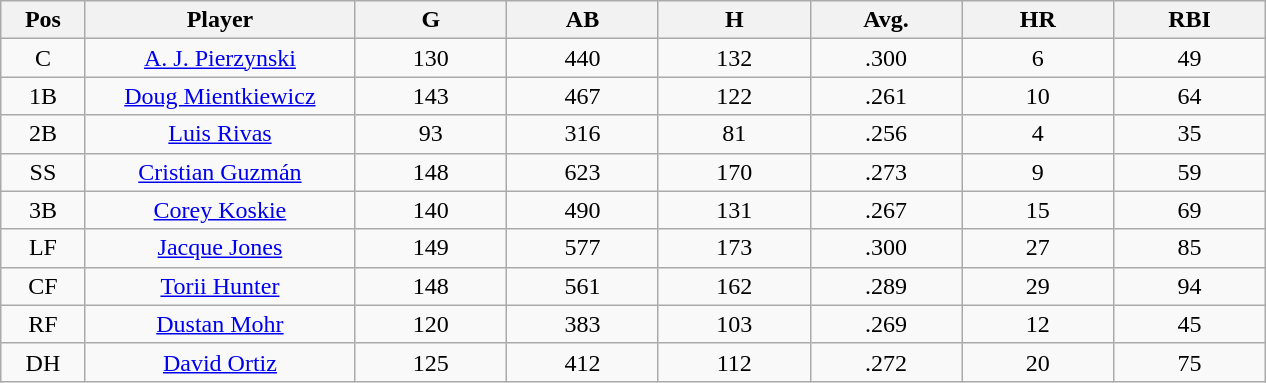<table class="wikitable sortable">
<tr>
<th bgcolor="#DDDDFF" width="5%">Pos</th>
<th bgcolor="#DDDDFF" width="16%">Player</th>
<th bgcolor="#DDDDFF" width="9%">G</th>
<th bgcolor="#DDDDFF" width="9%">AB</th>
<th bgcolor="#DDDDFF" width="9%">H</th>
<th bgcolor="#DDDDFF" width="9%">Avg.</th>
<th bgcolor="#DDDDFF" width="9%">HR</th>
<th bgcolor="#DDDDFF" width="9%">RBI</th>
</tr>
<tr align="center">
<td>C</td>
<td><a href='#'>A. J. Pierzynski</a></td>
<td>130</td>
<td>440</td>
<td>132</td>
<td>.300</td>
<td>6</td>
<td>49</td>
</tr>
<tr align="center">
<td>1B</td>
<td><a href='#'>Doug Mientkiewicz</a></td>
<td>143</td>
<td>467</td>
<td>122</td>
<td>.261</td>
<td>10</td>
<td>64</td>
</tr>
<tr align="center">
<td>2B</td>
<td><a href='#'>Luis Rivas</a></td>
<td>93</td>
<td>316</td>
<td>81</td>
<td>.256</td>
<td>4</td>
<td>35</td>
</tr>
<tr align="center">
<td>SS</td>
<td><a href='#'>Cristian Guzmán</a></td>
<td>148</td>
<td>623</td>
<td>170</td>
<td>.273</td>
<td>9</td>
<td>59</td>
</tr>
<tr align="center">
<td>3B</td>
<td><a href='#'>Corey Koskie</a></td>
<td>140</td>
<td>490</td>
<td>131</td>
<td>.267</td>
<td>15</td>
<td>69</td>
</tr>
<tr align="center">
<td>LF</td>
<td><a href='#'>Jacque Jones</a></td>
<td>149</td>
<td>577</td>
<td>173</td>
<td>.300</td>
<td>27</td>
<td>85</td>
</tr>
<tr align="center">
<td>CF</td>
<td><a href='#'>Torii Hunter</a></td>
<td>148</td>
<td>561</td>
<td>162</td>
<td>.289</td>
<td>29</td>
<td>94</td>
</tr>
<tr align="center">
<td>RF</td>
<td><a href='#'>Dustan Mohr</a></td>
<td>120</td>
<td>383</td>
<td>103</td>
<td>.269</td>
<td>12</td>
<td>45</td>
</tr>
<tr align="center">
<td>DH</td>
<td><a href='#'>David Ortiz</a></td>
<td>125</td>
<td>412</td>
<td>112</td>
<td>.272</td>
<td>20</td>
<td>75</td>
</tr>
</table>
